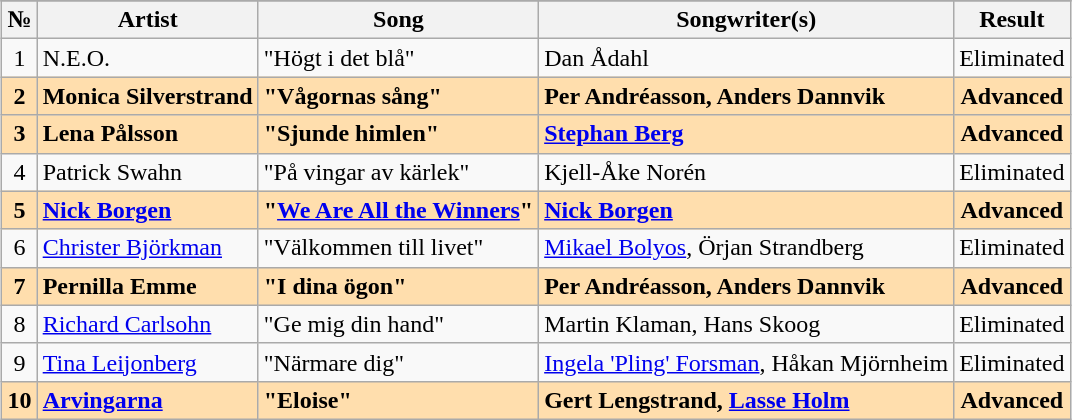<table class="sortable wikitable" style="margin: 1em auto 1em auto; text-align:center">
<tr>
</tr>
<tr>
<th>№</th>
<th>Artist</th>
<th>Song</th>
<th>Songwriter(s)</th>
<th>Result</th>
</tr>
<tr>
<td>1</td>
<td align="left">N.E.O.</td>
<td align="left">"Högt i det blå"</td>
<td align="left">Dan Ådahl</td>
<td>Eliminated</td>
</tr>
<tr style="font-weight:bold;background:navajowhite">
<td>2</td>
<td align="left">Monica Silverstrand</td>
<td align="left">"Vågornas sång"</td>
<td align="left">Per Andréasson, Anders Dannvik</td>
<td>Advanced</td>
</tr>
<tr style="font-weight:bold;background:navajowhite">
<td>3</td>
<td align="left">Lena Pålsson</td>
<td align="left">"Sjunde himlen"</td>
<td align="left"><a href='#'>Stephan Berg</a></td>
<td>Advanced</td>
</tr>
<tr>
<td>4</td>
<td align="left">Patrick Swahn</td>
<td align="left">"På vingar av kärlek"</td>
<td align="left">Kjell-Åke Norén</td>
<td>Eliminated</td>
</tr>
<tr style="font-weight:bold;background:navajowhite">
<td>5</td>
<td align="left"><a href='#'>Nick Borgen</a></td>
<td align="left">"<a href='#'>We Are All the Winners</a>"</td>
<td align="left"><a href='#'>Nick Borgen</a></td>
<td>Advanced</td>
</tr>
<tr>
<td>6</td>
<td align="left"><a href='#'>Christer Björkman</a></td>
<td align="left">"Välkommen till livet"</td>
<td align="left"><a href='#'>Mikael Bolyos</a>, Örjan Strandberg</td>
<td>Eliminated</td>
</tr>
<tr style="font-weight:bold;background:navajowhite">
<td>7</td>
<td align="left">Pernilla Emme</td>
<td align="left">"I dina ögon"</td>
<td align="left">Per Andréasson, Anders Dannvik</td>
<td>Advanced</td>
</tr>
<tr>
<td>8</td>
<td align="left"><a href='#'>Richard Carlsohn</a></td>
<td align="left">"Ge mig din hand"</td>
<td align="left">Martin Klaman, Hans Skoog</td>
<td>Eliminated</td>
</tr>
<tr>
<td>9</td>
<td align="left"><a href='#'>Tina Leijonberg</a></td>
<td align="left">"Närmare dig"</td>
<td align="left"><a href='#'>Ingela 'Pling' Forsman</a>, Håkan Mjörnheim</td>
<td>Eliminated</td>
</tr>
<tr style="font-weight:bold;background:navajowhite">
<td>10</td>
<td align="left"><a href='#'>Arvingarna</a></td>
<td align="left">"Eloise"</td>
<td align="left">Gert Lengstrand, <a href='#'>Lasse Holm</a></td>
<td>Advanced</td>
</tr>
</table>
